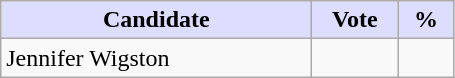<table class="wikitable">
<tr>
<th style="background:#ddf; width:200px;">Candidate</th>
<th style="background:#ddf; width:50px;">Vote</th>
<th style="background:#ddf; width:30px;">%</th>
</tr>
<tr>
<td>Jennifer Wigston</td>
<td></td>
<td></td>
</tr>
</table>
